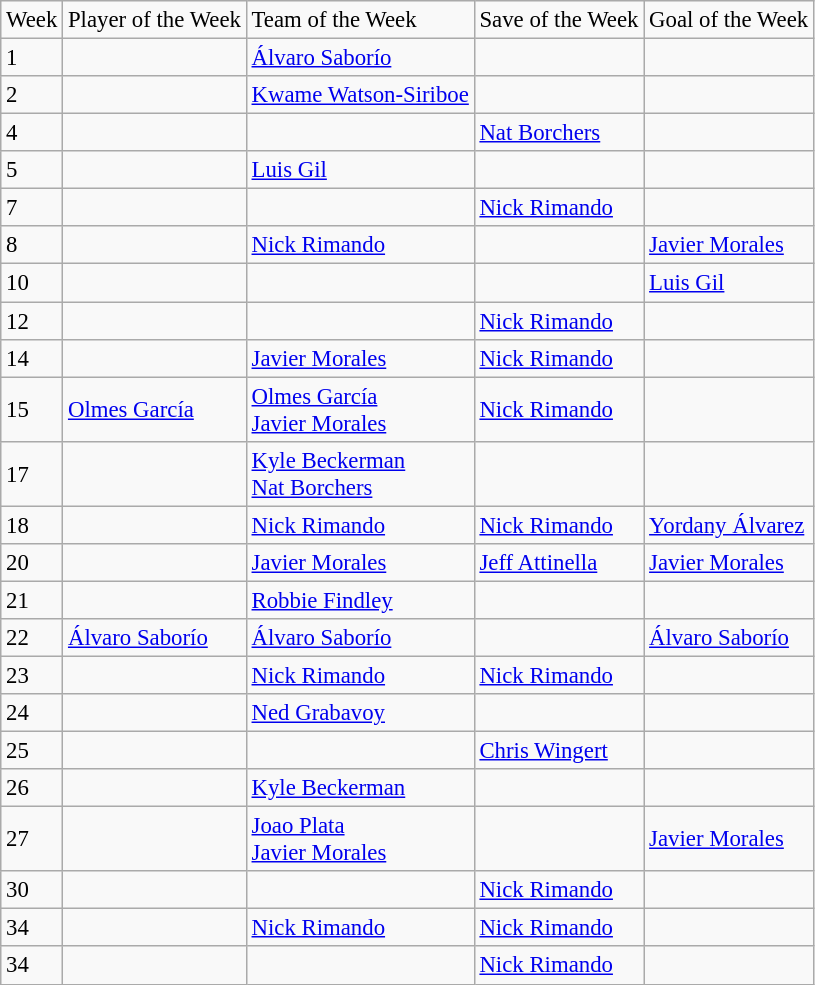<table class="wikitable" style="font-size: 95%; text-align: left;">
<tr>
<td>Week</td>
<td>Player of the Week</td>
<td>Team of the Week</td>
<td>Save of the Week</td>
<td>Goal of the Week</td>
</tr>
<tr>
<td>1</td>
<td></td>
<td> <a href='#'>Álvaro Saborío</a></td>
<td></td>
<td></td>
</tr>
<tr>
<td>2</td>
<td></td>
<td> <a href='#'>Kwame Watson-Siriboe</a></td>
<td></td>
<td></td>
</tr>
<tr>
<td>4</td>
<td></td>
<td></td>
<td> <a href='#'>Nat Borchers</a></td>
<td></td>
</tr>
<tr>
<td>5</td>
<td></td>
<td> <a href='#'>Luis Gil</a></td>
<td></td>
<td></td>
</tr>
<tr>
<td>7</td>
<td></td>
<td></td>
<td> <a href='#'>Nick Rimando</a></td>
<td></td>
</tr>
<tr>
<td>8</td>
<td></td>
<td> <a href='#'>Nick Rimando</a></td>
<td></td>
<td> <a href='#'>Javier Morales</a></td>
</tr>
<tr>
<td>10</td>
<td></td>
<td></td>
<td></td>
<td> <a href='#'>Luis Gil</a></td>
</tr>
<tr>
<td>12</td>
<td></td>
<td></td>
<td> <a href='#'>Nick Rimando</a></td>
<td></td>
</tr>
<tr>
<td>14</td>
<td></td>
<td> <a href='#'>Javier Morales</a></td>
<td> <a href='#'>Nick Rimando</a></td>
<td></td>
</tr>
<tr>
<td>15</td>
<td> <a href='#'>Olmes García</a></td>
<td> <a href='#'>Olmes García</a><br> <a href='#'>Javier Morales</a></td>
<td> <a href='#'>Nick Rimando</a></td>
<td></td>
</tr>
<tr>
<td>17</td>
<td></td>
<td> <a href='#'>Kyle Beckerman</a><br> <a href='#'>Nat Borchers</a></td>
<td></td>
<td></td>
</tr>
<tr>
<td>18</td>
<td></td>
<td> <a href='#'>Nick Rimando</a></td>
<td> <a href='#'>Nick Rimando</a></td>
<td> <a href='#'>Yordany Álvarez</a></td>
</tr>
<tr>
<td>20</td>
<td></td>
<td> <a href='#'>Javier Morales</a></td>
<td> <a href='#'>Jeff Attinella</a></td>
<td> <a href='#'>Javier Morales</a></td>
</tr>
<tr>
<td>21</td>
<td></td>
<td> <a href='#'>Robbie Findley</a></td>
<td></td>
<td></td>
</tr>
<tr>
<td>22</td>
<td> <a href='#'>Álvaro Saborío</a></td>
<td> <a href='#'>Álvaro Saborío</a></td>
<td></td>
<td> <a href='#'>Álvaro Saborío</a></td>
</tr>
<tr>
<td>23</td>
<td></td>
<td> <a href='#'>Nick Rimando</a></td>
<td> <a href='#'>Nick Rimando</a></td>
<td></td>
</tr>
<tr>
<td>24</td>
<td></td>
<td> <a href='#'>Ned Grabavoy</a></td>
<td></td>
<td></td>
</tr>
<tr>
<td>25</td>
<td></td>
<td></td>
<td> <a href='#'>Chris Wingert</a></td>
<td></td>
</tr>
<tr>
<td>26</td>
<td></td>
<td> <a href='#'>Kyle Beckerman</a></td>
<td></td>
<td></td>
</tr>
<tr>
<td>27</td>
<td></td>
<td> <a href='#'>Joao Plata</a><br> <a href='#'>Javier Morales</a></td>
<td></td>
<td> <a href='#'>Javier Morales</a></td>
</tr>
<tr>
<td>30</td>
<td></td>
<td></td>
<td> <a href='#'>Nick Rimando</a></td>
<td></td>
</tr>
<tr>
<td>34</td>
<td></td>
<td> <a href='#'>Nick Rimando</a></td>
<td> <a href='#'>Nick Rimando</a></td>
<td></td>
</tr>
<tr>
<td>34</td>
<td></td>
<td></td>
<td> <a href='#'>Nick Rimando</a></td>
<td></td>
</tr>
</table>
